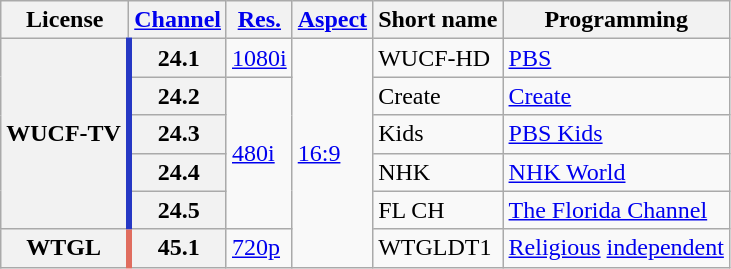<table class="wikitable">
<tr>
<th scope = "col">License</th>
<th scope = "col"><a href='#'>Channel</a></th>
<th scope = "col"><a href='#'>Res.</a></th>
<th scope = "col"><a href='#'>Aspect</a></th>
<th scope = "col">Short name</th>
<th scope = "col">Programming</th>
</tr>
<tr>
<th rowspan = "5" scope = "row" style="border-right: 4px solid #2638c4;">WUCF-TV</th>
<th scope = "row">24.1</th>
<td><a href='#'>1080i</a></td>
<td rowspan="6"><a href='#'>16:9</a></td>
<td>WUCF-HD</td>
<td><a href='#'>PBS</a></td>
</tr>
<tr>
<th scope = "row">24.2</th>
<td rowspan=4><a href='#'>480i</a></td>
<td>Create</td>
<td><a href='#'>Create</a></td>
</tr>
<tr>
<th scope = "row">24.3</th>
<td>Kids</td>
<td><a href='#'>PBS Kids</a></td>
</tr>
<tr>
<th scope = "row">24.4</th>
<td>NHK</td>
<td><a href='#'>NHK World</a></td>
</tr>
<tr>
<th scope = "row">24.5</th>
<td>FL CH</td>
<td><a href='#'>The Florida Channel</a></td>
</tr>
<tr>
<th scope = "row" style="border-right: 4px solid #e06d5f;">WTGL</th>
<th scope = "row">45.1</th>
<td><a href='#'>720p</a></td>
<td>WTGLDT1</td>
<td><a href='#'>Religious</a> <a href='#'>independent</a></td>
</tr>
</table>
